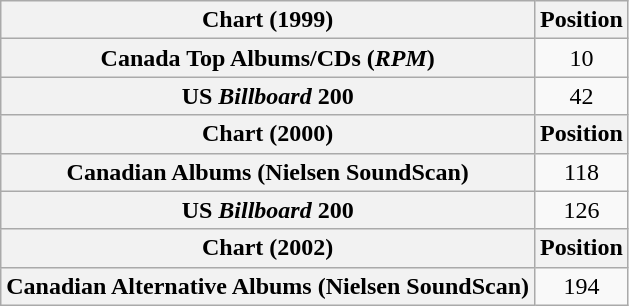<table class="wikitable sortable plainrowheaders" style="text-align:center">
<tr>
<th scope="col">Chart (1999)</th>
<th scope="col">Position</th>
</tr>
<tr>
<th scope="row">Canada Top Albums/CDs (<em>RPM</em>)</th>
<td>10</td>
</tr>
<tr>
<th scope="row">US <em>Billboard</em> 200</th>
<td>42</td>
</tr>
<tr>
<th scope="col">Chart (2000)</th>
<th scope="col">Position</th>
</tr>
<tr>
<th scope="row">Canadian Albums (Nielsen SoundScan)</th>
<td>118</td>
</tr>
<tr>
<th scope="row">US <em>Billboard</em> 200</th>
<td>126</td>
</tr>
<tr>
<th scope="col">Chart (2002)</th>
<th scope="col">Position</th>
</tr>
<tr>
<th scope="row">Canadian Alternative Albums (Nielsen SoundScan)</th>
<td>194</td>
</tr>
</table>
